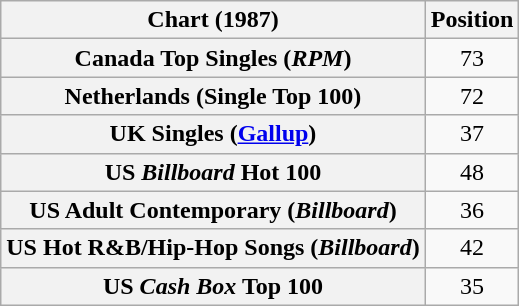<table class="wikitable plainrowheaders sortable" style="text-align:center">
<tr>
<th scope="col">Chart (1987)</th>
<th scope="col">Position</th>
</tr>
<tr>
<th scope="row">Canada Top Singles (<em>RPM</em>)</th>
<td>73</td>
</tr>
<tr>
<th scope="row">Netherlands (Single Top 100)</th>
<td>72</td>
</tr>
<tr>
<th scope="row">UK Singles (<a href='#'>Gallup</a>)</th>
<td>37</td>
</tr>
<tr>
<th scope="row">US <em>Billboard</em> Hot 100</th>
<td>48</td>
</tr>
<tr>
<th scope="row">US Adult Contemporary (<em>Billboard</em>)</th>
<td>36</td>
</tr>
<tr>
<th scope="row">US Hot R&B/Hip-Hop Songs (<em>Billboard</em>)</th>
<td>42</td>
</tr>
<tr>
<th scope="row">US <em>Cash Box</em> Top 100</th>
<td>35</td>
</tr>
</table>
